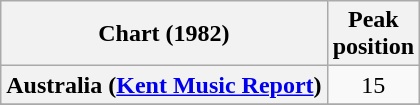<table class="wikitable sortable plainrowheaders">
<tr>
<th>Chart (1982)</th>
<th>Peak<br>position</th>
</tr>
<tr>
<th scope="row">Australia (<a href='#'>Kent Music Report</a>)</th>
<td style="text-align:center;">15</td>
</tr>
<tr>
</tr>
<tr>
</tr>
<tr>
</tr>
<tr>
</tr>
<tr>
</tr>
<tr>
</tr>
<tr>
</tr>
</table>
